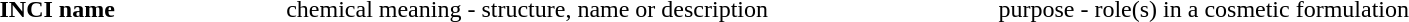<table cellpadding="5">
<tr valign="top">
<td width="20%"><strong>INCI name</strong></td>
<td width="50%">chemical meaning - structure, name or description</td>
<td width="30%">purpose - role(s) in a cosmetic formulation</td>
</tr>
</table>
